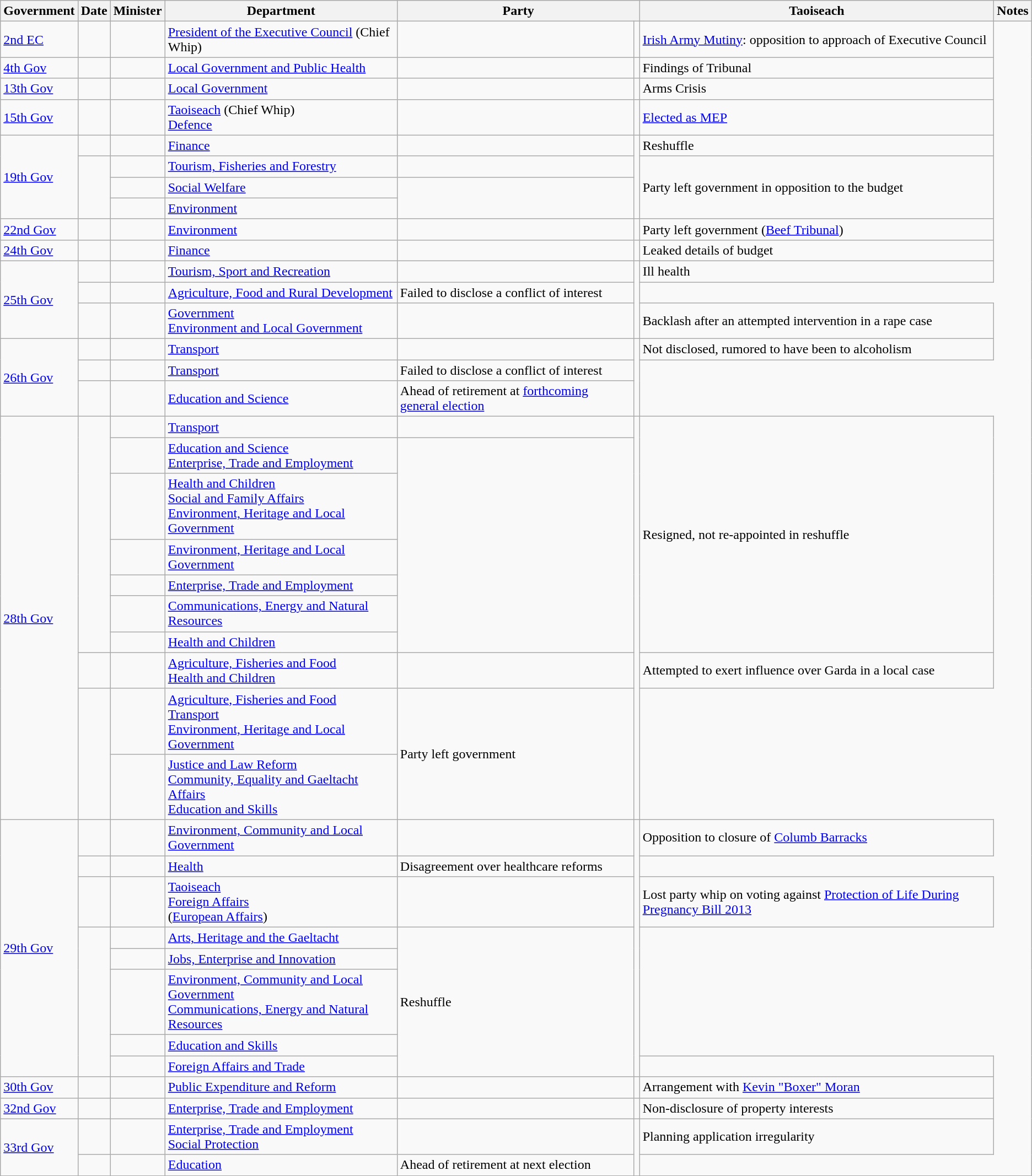<table class="wikitable sortable">
<tr>
<th>Government</th>
<th>Date</th>
<th>Minister</th>
<th>Department</th>
<th colspan=2>Party</th>
<th>Taoiseach</th>
<th>Notes</th>
</tr>
<tr>
<td data-sort-value="0.2"><a href='#'>2nd EC</a></td>
<td></td>
<td></td>
<td data-sort-value="Pres"><a href='#'>President of the Executive Council</a> (Chief Whip)</td>
<td></td>
<td></td>
<td><a href='#'>Irish Army Mutiny</a>: opposition to approach of Executive Council</td>
</tr>
<tr>
<td data-sort-value="04"><a href='#'>4th Gov</a></td>
<td></td>
<td></td>
<td data-sort-value="local"><a href='#'>Local Government and Public Health</a></td>
<td></td>
<td></td>
<td>Findings of Tribunal</td>
</tr>
<tr>
<td data-sort-value="13"><a href='#'>13th Gov</a></td>
<td></td>
<td></td>
<td data-sort-value="local"><a href='#'>Local Government</a></td>
<td></td>
<td></td>
<td>Arms Crisis</td>
</tr>
<tr>
<td data-sort-value="15"><a href='#'>15th Gov</a></td>
<td></td>
<td></td>
<td><a href='#'>Taoiseach</a> (Chief Whip)<br><a href='#'>Defence</a></td>
<td></td>
<td></td>
<td><a href='#'>Elected as MEP</a></td>
</tr>
<tr>
<td rowspan=4 data-sort-value="19"><a href='#'>19th Gov</a></td>
<td></td>
<td></td>
<td data-sort-value="finance"><a href='#'>Finance</a></td>
<td></td>
<td rowspan=4></td>
<td>Reshuffle</td>
</tr>
<tr>
<td rowspan=3></td>
<td></td>
<td data-sort-value="energy"><a href='#'>Tourism, Fisheries and Forestry</a></td>
<td></td>
<td rowspan=3>Party left government in opposition to the budget</td>
</tr>
<tr>
<td></td>
<td data-sort-value="social"><a href='#'>Social Welfare</a></td>
</tr>
<tr>
<td></td>
<td data-sort-value="envir"><a href='#'>Environment</a></td>
</tr>
<tr>
<td data-sort-value="22"><a href='#'>22nd Gov</a></td>
<td></td>
<td></td>
<td data-sort-value="industry"><a href='#'>Environment</a></td>
<td></td>
<td></td>
<td>Party left government (<a href='#'>Beef Tribunal</a>)</td>
</tr>
<tr>
<td data-sort-value="24"><a href='#'>24th Gov</a></td>
<td></td>
<td></td>
<td data-sort-value="finance"><a href='#'>Finance</a></td>
<td></td>
<td></td>
<td>Leaked details of budget</td>
</tr>
<tr>
<td data-sort-value="25" rowspan=3><a href='#'>25th Gov</a></td>
<td></td>
<td></td>
<td data-sort-value="tourism"><a href='#'>Tourism, Sport and Recreation</a></td>
<td></td>
<td rowspan=3></td>
<td>Ill health</td>
</tr>
<tr>
<td></td>
<td></td>
<td data-sort-value="ag"><a href='#'>Agriculture, Food and Rural Development</a></td>
<td>Failed to disclose a conflict of interest</td>
</tr>
<tr>
<td></td>
<td></td>
<td data-sort-value="gov"><a href='#'>Government</a><br><a href='#'>Environment and Local Government</a></td>
<td></td>
<td>Backlash after an attempted intervention in a rape case</td>
</tr>
<tr>
<td data-sort-value="26" rowspan=3><a href='#'>26th Gov</a></td>
<td></td>
<td></td>
<td data-sort-value="transport"><a href='#'>Transport</a></td>
<td></td>
<td rowspan=3></td>
<td>Not disclosed, rumored to have been to alcoholism </td>
</tr>
<tr>
<td></td>
<td></td>
<td data-sort-value="transport"><a href='#'>Transport</a></td>
<td>Failed to disclose a conflict of interest</td>
</tr>
<tr>
<td></td>
<td></td>
<td data-sort-value="ed"><a href='#'>Education and Science</a></td>
<td>Ahead of retirement at <a href='#'>forthcoming general election</a></td>
</tr>
<tr>
<td data-sort-value="28" rowspan=10><a href='#'>28th Gov</a></td>
<td rowspan=7></td>
<td></td>
<td data-sort-value="transport"><a href='#'>Transport</a></td>
<td></td>
<td rowspan=10></td>
<td rowspan=7>Resigned, not re-appointed in reshuffle</td>
</tr>
<tr>
<td></td>
<td data-sort-value="education"><a href='#'>Education and Science</a><br><a href='#'>Enterprise, Trade and Employment</a></td>
</tr>
<tr>
<td></td>
<td data-sort-value="health"><a href='#'>Health and Children</a><br><a href='#'>Social and Family Affairs</a><br><a href='#'>Environment, Heritage and Local Government</a></td>
</tr>
<tr>
<td></td>
<td data-sort-value="environment"><a href='#'>Environment, Heritage and Local Government</a></td>
</tr>
<tr>
<td></td>
<td data-sort-value="enterprise"><a href='#'>Enterprise, Trade and Employment</a></td>
</tr>
<tr>
<td></td>
<td data-sort-value="communications"><a href='#'>Communications, Energy and Natural Resources</a></td>
</tr>
<tr>
<td></td>
<td data-sort-value="health"><a href='#'>Health and Children</a></td>
</tr>
<tr>
<td></td>
<td></td>
<td data-sort-value="ag"><a href='#'>Agriculture, Fisheries and Food</a><br><a href='#'>Health and Children</a></td>
<td></td>
<td>Attempted to exert influence over Garda in a local case</td>
</tr>
<tr>
<td rowspan=2></td>
<td></td>
<td data-sort-value="ag"><a href='#'>Agriculture, Fisheries and Food</a><br><a href='#'>Transport</a><br><a href='#'>Environment, Heritage and Local Government</a></td>
<td rowspan=2>Party left government</td>
</tr>
<tr>
<td></td>
<td data-sort-value="justice"><a href='#'>Justice and Law Reform</a><br><a href='#'>Community, Equality and Gaeltacht Affairs</a><br><a href='#'>Education and Skills</a></td>
</tr>
<tr>
<td data-sort-value="29" rowspan=8><a href='#'>29th Gov</a></td>
<td></td>
<td></td>
<td><a href='#'>Environment, Community and Local Government</a></td>
<td></td>
<td rowspan=8></td>
<td>Opposition to closure of <a href='#'>Columb Barracks</a></td>
</tr>
<tr>
<td></td>
<td></td>
<td><a href='#'>Health</a></td>
<td>Disagreement over healthcare reforms</td>
</tr>
<tr>
<td></td>
<td></td>
<td><a href='#'>Taoiseach</a><br><a href='#'>Foreign Affairs</a><br>(<a href='#'>European Affairs</a>)</td>
<td></td>
<td>Lost party whip on voting against <a href='#'>Protection of Life During Pregnancy Bill 2013</a></td>
</tr>
<tr>
<td rowspan=5></td>
<td></td>
<td><a href='#'>Arts, Heritage and the Gaeltacht</a></td>
<td rowspan=5>Reshuffle</td>
</tr>
<tr>
<td></td>
<td><a href='#'>Jobs, Enterprise and Innovation</a></td>
</tr>
<tr>
<td></td>
<td><a href='#'>Environment, Community and Local Government</a><br><a href='#'>Communications, Energy and Natural Resources</a></td>
</tr>
<tr>
<td></td>
<td><a href='#'>Education and Skills</a></td>
</tr>
<tr>
<td></td>
<td><a href='#'>Foreign Affairs and Trade</a></td>
<td></td>
</tr>
<tr>
<td data-sort-value="30"><a href='#'>30th Gov</a></td>
<td></td>
<td></td>
<td><a href='#'>Public Expenditure and Reform</a></td>
<td></td>
<td></td>
<td>Arrangement with <a href='#'>Kevin "Boxer" Moran</a></td>
</tr>
<tr>
<td data-sort-value="32"><a href='#'>32nd Gov</a></td>
<td></td>
<td></td>
<td><a href='#'>Enterprise, Trade and Employment</a></td>
<td></td>
<td></td>
<td>Non-disclosure of property interests</td>
</tr>
<tr>
<td data-sort-value="33" rowspan=2><a href='#'>33rd Gov</a></td>
<td></td>
<td></td>
<td><a href='#'>Enterprise, Trade and Employment</a><br><a href='#'>Social Protection</a></td>
<td></td>
<td rowspan=2></td>
<td>Planning application irregularity</td>
</tr>
<tr>
<td></td>
<td></td>
<td><a href='#'>Education</a></td>
<td>Ahead of retirement at next election</td>
</tr>
</table>
